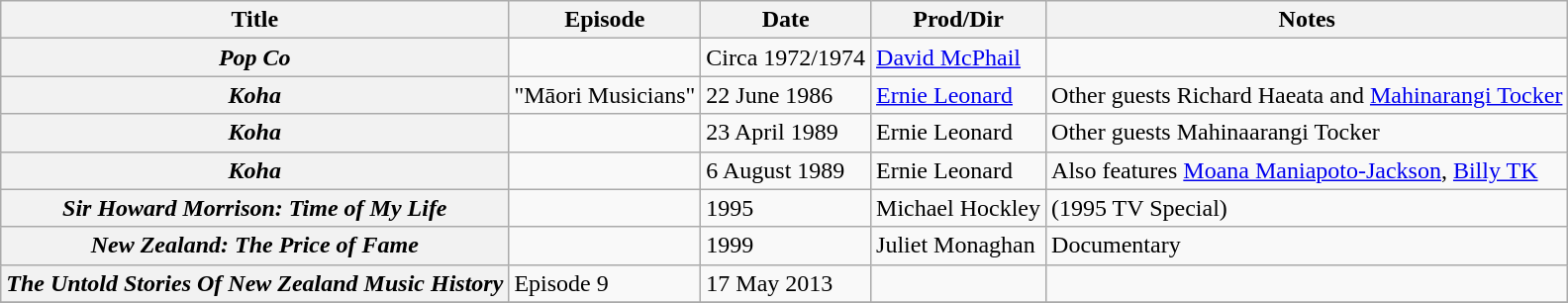<table class="wikitable plainrowheaders sortable">
<tr>
<th scope="col">Title</th>
<th scope="col">Episode</th>
<th scope="col">Date</th>
<th scope="col">Prod/Dir</th>
<th scope="col" class="unsortable">Notes</th>
</tr>
<tr>
<th scope="row"><em>Pop Co</em></th>
<td></td>
<td>Circa 1972/1974</td>
<td><a href='#'>David McPhail</a></td>
<td></td>
</tr>
<tr>
<th scope="row"><em>Koha</em></th>
<td>"Māori Musicians"</td>
<td>22 June 1986</td>
<td><a href='#'>Ernie Leonard</a></td>
<td>Other guests Richard Haeata and <a href='#'>Mahinarangi Tocker</a></td>
</tr>
<tr>
<th scope="row"><em>Koha</em></th>
<td></td>
<td>23 April 1989</td>
<td>Ernie Leonard</td>
<td>Other guests Mahinaarangi Tocker</td>
</tr>
<tr>
<th scope="row"><em>Koha</em></th>
<td></td>
<td>6 August 1989</td>
<td>Ernie Leonard</td>
<td>Also features <a href='#'>Moana Maniapoto-Jackson</a>, <a href='#'>Billy TK</a></td>
</tr>
<tr>
<th scope="row"><em>Sir Howard Morrison: Time of My Life</em></th>
<td></td>
<td>1995</td>
<td>Michael Hockley</td>
<td>(1995 TV Special)</td>
</tr>
<tr>
<th scope="row"><em>New Zealand: The Price of Fame</em></th>
<td></td>
<td>1999</td>
<td>Juliet Monaghan</td>
<td>Documentary</td>
</tr>
<tr>
<th scope="row"><em>The Untold Stories Of New Zealand Music History</em></th>
<td>Episode 9</td>
<td>17 May 2013</td>
<td></td>
<td></td>
</tr>
<tr>
</tr>
</table>
